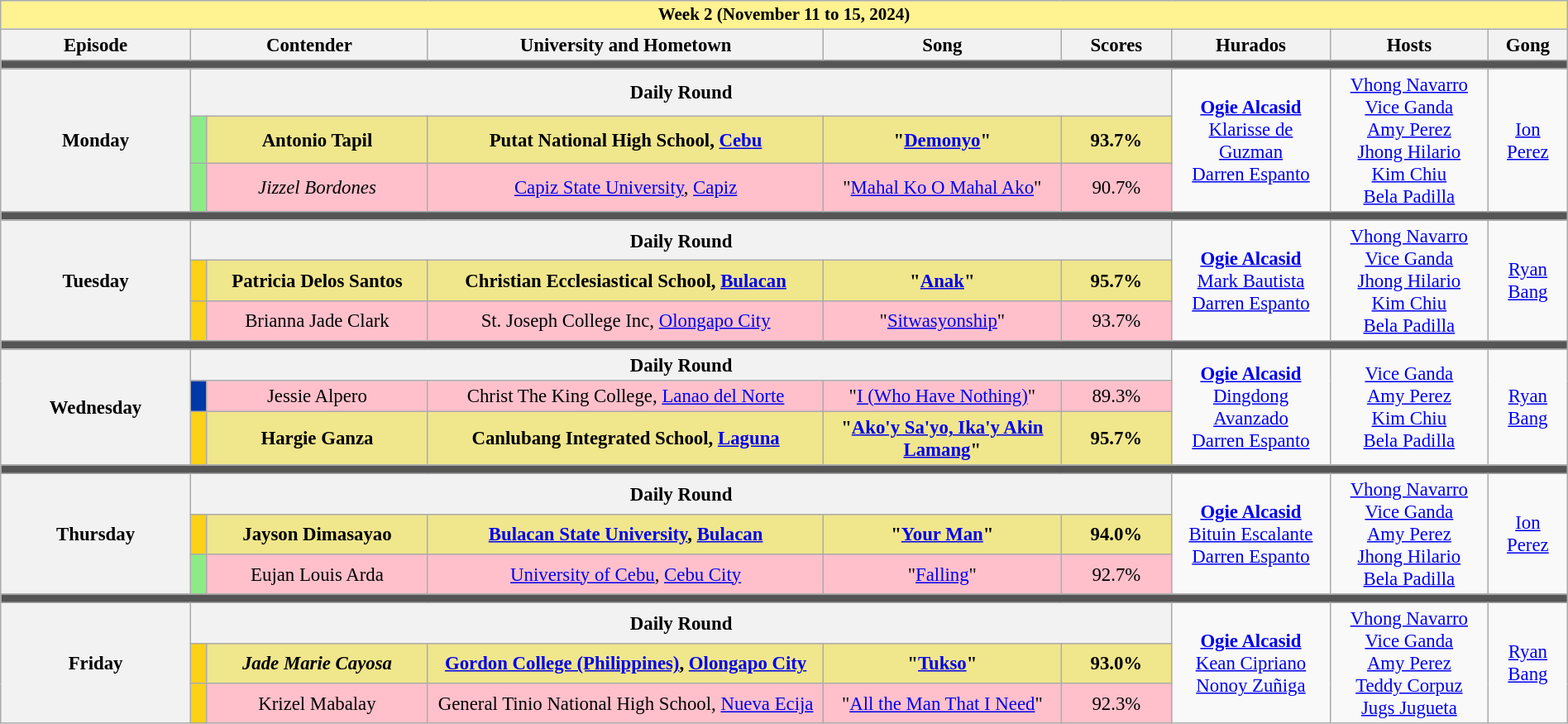<table class="wikitable mw-collapsible mw-collapsed" style="width:100%; text-align:center; font-size:95%;">
<tr>
<th colspan="9" style="background-color:#fff291;font-size:14px">Week 2 (November 11 to 15, 2024)</th>
</tr>
<tr>
<th width="12%">Episode</th>
<th colspan="2" width="15%">Contender</th>
<th width="25%">University and Hometown</th>
<th width="15%">Song</th>
<th width="7%">Scores</th>
<th width="10%">Hurados</th>
<th width="10%">Hosts</th>
<th width="05%">Gong</th>
</tr>
<tr>
<td colspan="9" style="background:#555;"></td>
</tr>
<tr>
<th rowspan="3">Monday<br></th>
<th colspan="5">Daily Round</th>
<td rowspan="3"><strong><a href='#'>Ogie Alcasid</a></strong><br><a href='#'>Klarisse de Guzman</a><br><a href='#'>Darren Espanto</a></td>
<td rowspan="3"><a href='#'>Vhong Navarro</a><br><a href='#'>Vice Ganda</a><br><a href='#'>Amy Perez</a><br><a href='#'>Jhong Hilario</a><br><a href='#'>Kim Chiu</a><br><a href='#'>Bela Padilla</a></td>
<td rowspan="3"><a href='#'>Ion Perez</a></td>
</tr>
<tr style="background:Khaki">
<td width="01%" style="background:#8deb87"></td>
<td><strong>Antonio Tapil</strong></td>
<td><strong>Putat National High School, <a href='#'>Cebu</a></strong></td>
<td><strong>"<a href='#'>Demonyo</a>"</strong></td>
<td><strong>93.7%</strong></td>
</tr>
<tr style="background:pink">
<td width="01%" style="background:#8deb87"></td>
<td><em>Jizzel Bordones</em></td>
<td><a href='#'>Capiz State University</a>, <a href='#'>Capiz</a></td>
<td>"<a href='#'>Mahal Ko O Mahal Ako</a>"</td>
<td>90.7%</td>
</tr>
<tr>
<td colspan="9" style="background:#555;"></td>
</tr>
<tr>
<th rowspan="3">Tuesday<br></th>
<th colspan="5">Daily Round</th>
<td rowspan="3"><strong><a href='#'>Ogie Alcasid</a></strong><br><a href='#'>Mark Bautista</a><br><a href='#'>Darren Espanto</a></td>
<td rowspan="3"><a href='#'>Vhong Navarro</a><br><a href='#'>Vice Ganda</a><br><a href='#'>Jhong Hilario</a><br><a href='#'>Kim Chiu</a><br><a href='#'>Bela Padilla</a></td>
<td rowspan="3"><a href='#'>Ryan Bang</a></td>
</tr>
<tr style="background:Khaki">
<td width="01%" style="background:#FCD116"></td>
<td><strong>Patricia Delos Santos</strong></td>
<td><strong>Christian Ecclesiastical School, <a href='#'>Bulacan</a></strong></td>
<td><strong>"<a href='#'>Anak</a>"</strong></td>
<td><strong>95.7%</strong></td>
</tr>
<tr style="background:pink">
<td width="01%" style="background:#FCD116"></td>
<td>Brianna Jade Clark</td>
<td>St. Joseph College Inc, <a href='#'>Olongapo City</a></td>
<td>"<a href='#'>Sitwasyonship</a>"</td>
<td>93.7%</td>
</tr>
<tr>
<td colspan="9" style="background:#555;"></td>
</tr>
<tr>
<th rowspan="3">Wednesday<br></th>
<th colspan="5">Daily Round</th>
<td rowspan="3"><strong><a href='#'>Ogie Alcasid</a></strong><br><a href='#'>Dingdong Avanzado</a><br><a href='#'>Darren Espanto</a></td>
<td rowspan="3"><a href='#'>Vice Ganda</a><br><a href='#'>Amy Perez</a><br><a href='#'>Kim Chiu</a><br><a href='#'>Bela Padilla</a></td>
<td rowspan="3"><a href='#'>Ryan Bang</a></td>
</tr>
<tr style="background:pink">
<td width="01%" style="background:#0038A8"></td>
<td>Jessie Alpero</td>
<td>Christ The King College, <a href='#'>Lanao del Norte</a></td>
<td>"<a href='#'>I (Who Have Nothing)</a>"</td>
<td>89.3%</td>
</tr>
<tr style="background:Khaki">
<td width="01%" style="background:#FCD116"></td>
<td><strong>Hargie Ganza</strong></td>
<td><strong>Canlubang Integrated School, <a href='#'>Laguna</a></strong></td>
<td><strong>"<a href='#'>Ako'y Sa'yo, Ika'y Akin Lamang</a>"</strong></td>
<td><strong>95.7%</strong></td>
</tr>
<tr>
<td colspan="9" style="background:#555;"></td>
</tr>
<tr>
<th rowspan="3">Thursday<br></th>
<th colspan="5">Daily Round</th>
<td rowspan="3"><strong><a href='#'>Ogie Alcasid</a></strong><br><a href='#'>Bituin Escalante</a><br><a href='#'>Darren Espanto</a></td>
<td rowspan="3"><a href='#'>Vhong Navarro</a><br><a href='#'>Vice Ganda</a><br><a href='#'>Amy Perez</a><br><a href='#'>Jhong Hilario</a><br><a href='#'>Bela Padilla</a></td>
<td rowspan="3"><a href='#'>Ion Perez</a></td>
</tr>
<tr style="background:Khaki">
<td width="01%" style="background:#FCD116"></td>
<td><strong>Jayson Dimasayao</strong></td>
<td><strong><a href='#'>Bulacan State University</a>, <a href='#'>Bulacan</a></strong></td>
<td><strong>"<a href='#'>Your Man</a>"</strong></td>
<td><strong>94.0%</strong></td>
</tr>
<tr style="background:pink">
<td width="01%" style="background:#8deb87"></td>
<td>Eujan Louis Arda</td>
<td><a href='#'>University of Cebu</a>, <a href='#'>Cebu City</a></td>
<td>"<a href='#'>Falling</a>"</td>
<td>92.7%</td>
</tr>
<tr>
<td colspan="9" style="background:#555;"></td>
</tr>
<tr>
<th rowspan="3">Friday<br></th>
<th colspan="5">Daily Round</th>
<td rowspan="3"><strong><a href='#'>Ogie Alcasid</a></strong><br><a href='#'>Kean Cipriano</a><br><a href='#'>Nonoy Zuñiga</a></td>
<td rowspan="3"><a href='#'>Vhong Navarro</a><br><a href='#'>Vice Ganda</a><br><a href='#'>Amy Perez</a><br><a href='#'>Teddy Corpuz</a><br><a href='#'>Jugs Jugueta</a></td>
<td rowspan="3"><a href='#'>Ryan Bang</a></td>
</tr>
<tr style="background:Khaki">
<td width="01%" style="background:#FCD116"></td>
<td><strong><em>Jade Marie Cayosa</em></strong></td>
<td><strong><a href='#'>Gordon College (Philippines)</a>, <a href='#'>Olongapo City</a></strong></td>
<td><strong>"<a href='#'>Tukso</a>"</strong></td>
<td><strong>93.0%</strong></td>
</tr>
<tr style="background:pink">
<td width="01%" style="background:#FCD116"></td>
<td>Krizel Mabalay</td>
<td>General Tinio National High School, <a href='#'>Nueva Ecija</a></td>
<td>"<a href='#'>All the Man That I Need</a>"</td>
<td>92.3%</td>
</tr>
</table>
